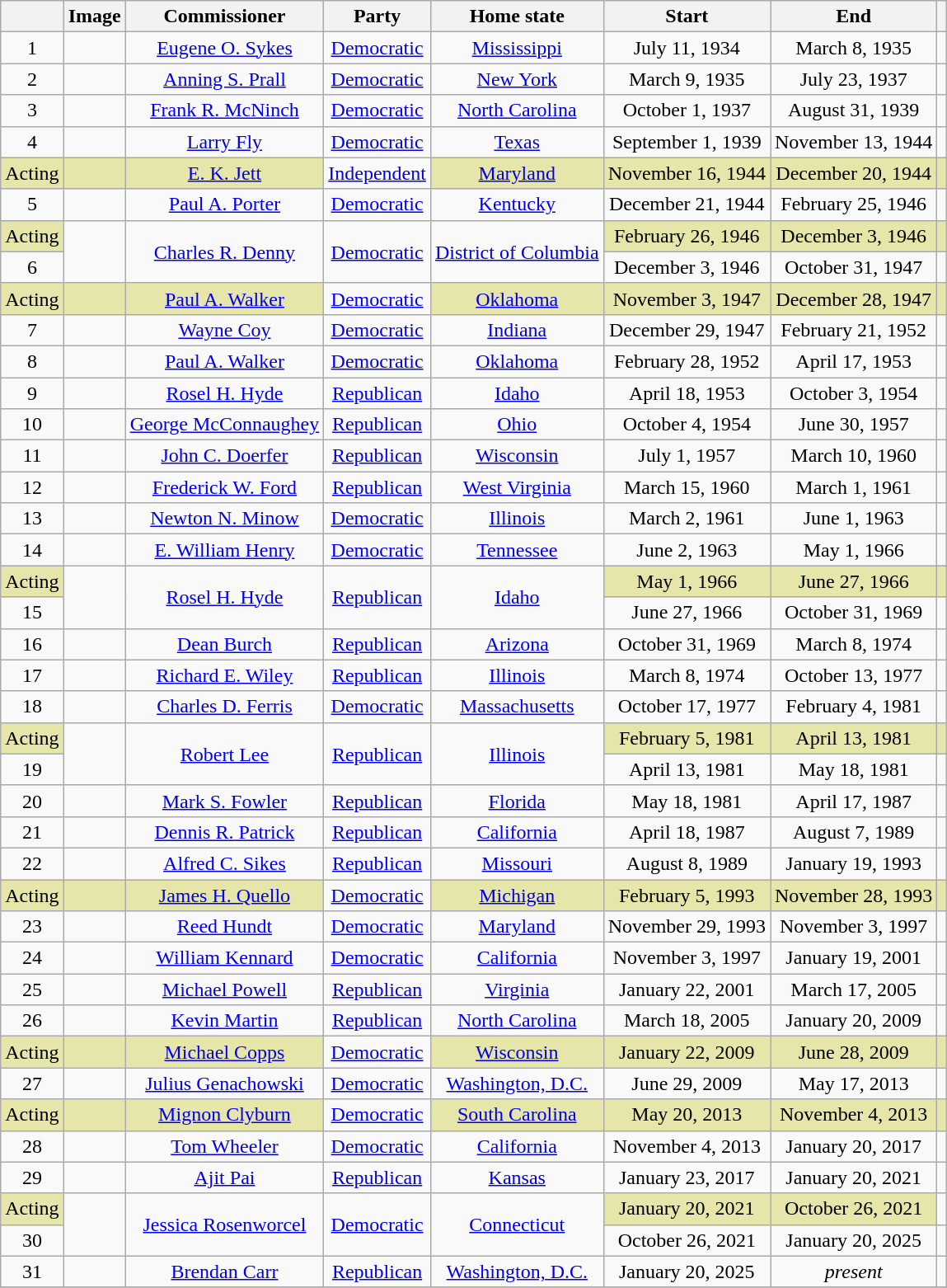<table class="wikitable" style="text-align:center">
<tr>
<th></th>
<th>Image</th>
<th>Commissioner</th>
<th>Party</th>
<th>Home state</th>
<th>Start</th>
<th>End</th>
<th></th>
</tr>
<tr>
<td>1</td>
<td></td>
<td><a href='#'>Eugene O. Sykes</a></td>
<td><a href='#'>Democratic</a></td>
<td><a href='#'>Mississippi</a></td>
<td>July 11, 1934</td>
<td>March 8, 1935</td>
<td></td>
</tr>
<tr>
<td>2</td>
<td></td>
<td><a href='#'>Anning S. Prall</a></td>
<td><a href='#'>Democratic</a></td>
<td><a href='#'>New York</a></td>
<td>March 9, 1935</td>
<td>July 23, 1937</td>
<td></td>
</tr>
<tr>
<td>3</td>
<td></td>
<td><a href='#'>Frank R. McNinch</a></td>
<td><a href='#'>Democratic</a></td>
<td><a href='#'>North Carolina</a></td>
<td>October 1, 1937</td>
<td>August 31, 1939</td>
<td></td>
</tr>
<tr>
<td>4</td>
<td></td>
<td><a href='#'>Larry Fly</a></td>
<td><a href='#'>Democratic</a></td>
<td><a href='#'>Texas</a></td>
<td>September 1, 1939</td>
<td>November 13, 1944</td>
<td></td>
</tr>
<tr>
<td bgcolor="#e6e6aa">Acting</td>
<td bgcolor="#e6e6aa"></td>
<td bgcolor="#e6e6aa"><a href='#'>E. K. Jett</a></td>
<td><a href='#'>Independent</a></td>
<td bgcolor="#e6e6aa"><a href='#'>Maryland</a></td>
<td bgcolor="#e6e6aa">November 16, 1944</td>
<td bgcolor="#e6e6aa">December 20, 1944</td>
<td bgcolor="#e6e6aa"></td>
</tr>
<tr>
<td>5</td>
<td></td>
<td><a href='#'>Paul A. Porter</a></td>
<td><a href='#'>Democratic</a></td>
<td><a href='#'>Kentucky</a></td>
<td>December 21, 1944</td>
<td>February 25, 1946</td>
<td></td>
</tr>
<tr>
<td bgcolor="#e6e6aa">Acting</td>
<td rowspan="2"></td>
<td rowspan="2"><a href='#'>Charles R. Denny</a></td>
<td rowspan="2" ><a href='#'>Democratic</a></td>
<td rowspan="2"><a href='#'>District of Columbia</a></td>
<td bgcolor="#e6e6aa">February 26, 1946</td>
<td bgcolor="#e6e6aa">December 3, 1946</td>
<td bgcolor="#e6e6aa"></td>
</tr>
<tr>
<td>6</td>
<td>December 3, 1946</td>
<td>October 31, 1947</td>
<td></td>
</tr>
<tr>
<td bgcolor="#e6e6aa">Acting</td>
<td bgcolor="#e6e6aa"></td>
<td bgcolor="#e6e6aa"><a href='#'>Paul A. Walker</a></td>
<td><a href='#'>Democratic</a></td>
<td bgcolor="#e6e6aa"><a href='#'>Oklahoma</a></td>
<td bgcolor="#e6e6aa">November 3, 1947</td>
<td bgcolor="#e6e6aa">December 28, 1947</td>
<td bgcolor="#e6e6aa"></td>
</tr>
<tr>
<td>7</td>
<td></td>
<td><a href='#'>Wayne Coy</a></td>
<td><a href='#'>Democratic</a></td>
<td><a href='#'>Indiana</a></td>
<td>December 29, 1947</td>
<td>February 21, 1952</td>
<td></td>
</tr>
<tr>
<td>8</td>
<td></td>
<td><a href='#'>Paul A. Walker</a></td>
<td><a href='#'>Democratic</a></td>
<td><a href='#'>Oklahoma</a></td>
<td>February 28, 1952</td>
<td>April 17, 1953</td>
<td></td>
</tr>
<tr>
<td>9</td>
<td></td>
<td><a href='#'>Rosel H. Hyde</a></td>
<td><a href='#'>Republican</a></td>
<td><a href='#'>Idaho</a></td>
<td>April 18, 1953</td>
<td>October 3, 1954</td>
<td></td>
</tr>
<tr>
<td>10</td>
<td></td>
<td><a href='#'>George McConnaughey</a></td>
<td><a href='#'>Republican</a></td>
<td><a href='#'>Ohio</a></td>
<td>October 4, 1954</td>
<td>June 30, 1957</td>
<td></td>
</tr>
<tr>
<td>11</td>
<td></td>
<td><a href='#'>John C. Doerfer</a></td>
<td><a href='#'>Republican</a></td>
<td><a href='#'>Wisconsin</a></td>
<td>July 1, 1957</td>
<td>March 10, 1960</td>
<td></td>
</tr>
<tr>
<td>12</td>
<td></td>
<td><a href='#'>Frederick W. Ford</a></td>
<td><a href='#'>Republican</a></td>
<td><a href='#'>West Virginia</a></td>
<td>March 15, 1960</td>
<td>March 1, 1961</td>
<td></td>
</tr>
<tr>
<td>13</td>
<td></td>
<td><a href='#'>Newton N. Minow</a></td>
<td><a href='#'>Democratic</a></td>
<td><a href='#'>Illinois</a></td>
<td>March 2, 1961</td>
<td>June 1, 1963</td>
<td></td>
</tr>
<tr>
<td>14</td>
<td></td>
<td><a href='#'>E. William Henry</a></td>
<td><a href='#'>Democratic</a></td>
<td><a href='#'>Tennessee</a></td>
<td>June 2, 1963</td>
<td>May 1, 1966</td>
<td></td>
</tr>
<tr>
<td bgcolor="#e6e6aa">Acting</td>
<td rowspan="2"></td>
<td rowspan="2"><a href='#'>Rosel H. Hyde</a></td>
<td rowspan="2" ><a href='#'>Republican</a></td>
<td rowspan="2"><a href='#'>Idaho</a></td>
<td bgcolor="#e6e6aa">May 1, 1966</td>
<td bgcolor="#e6e6aa">June 27, 1966</td>
<td bgcolor="#e6e6aa"></td>
</tr>
<tr>
<td>15</td>
<td>June 27, 1966</td>
<td>October 31, 1969</td>
<td></td>
</tr>
<tr>
<td>16</td>
<td></td>
<td><a href='#'>Dean Burch</a></td>
<td><a href='#'>Republican</a></td>
<td><a href='#'>Arizona</a></td>
<td>October 31, 1969</td>
<td>March 8, 1974</td>
<td></td>
</tr>
<tr>
<td>17</td>
<td></td>
<td><a href='#'>Richard E. Wiley</a></td>
<td><a href='#'>Republican</a></td>
<td><a href='#'>Illinois</a></td>
<td>March 8, 1974</td>
<td>October 13, 1977</td>
<td></td>
</tr>
<tr>
<td>18</td>
<td></td>
<td><a href='#'>Charles D. Ferris</a></td>
<td><a href='#'>Democratic</a></td>
<td><a href='#'>Massachusetts</a></td>
<td>October 17, 1977</td>
<td>February 4, 1981</td>
<td></td>
</tr>
<tr>
<td bgcolor="#e6e6aa">Acting</td>
<td rowspan="2"></td>
<td rowspan="2"><a href='#'>Robert Lee</a></td>
<td rowspan="2" ><a href='#'>Republican</a></td>
<td rowspan="2"><a href='#'>Illinois</a></td>
<td bgcolor="#e6e6aa">February 5, 1981</td>
<td bgcolor="#e6e6aa">April 13, 1981</td>
<td bgcolor="#e6e6aa"></td>
</tr>
<tr>
<td>19</td>
<td>April 13, 1981</td>
<td>May 18, 1981</td>
<td></td>
</tr>
<tr>
<td>20</td>
<td></td>
<td><a href='#'>Mark S. Fowler</a></td>
<td><a href='#'>Republican</a></td>
<td><a href='#'>Florida</a></td>
<td>May 18, 1981</td>
<td>April 17, 1987</td>
<td></td>
</tr>
<tr>
<td>21</td>
<td></td>
<td><a href='#'>Dennis R. Patrick</a></td>
<td><a href='#'>Republican</a></td>
<td><a href='#'>California</a></td>
<td>April 18, 1987</td>
<td>August 7, 1989</td>
<td></td>
</tr>
<tr>
<td>22</td>
<td></td>
<td><a href='#'>Alfred C. Sikes</a></td>
<td><a href='#'>Republican</a></td>
<td><a href='#'>Missouri</a></td>
<td>August 8, 1989</td>
<td>January 19, 1993</td>
<td></td>
</tr>
<tr>
<td bgcolor="#e6e6aa">Acting</td>
<td bgcolor="#e6e6aa"></td>
<td bgcolor="#e6e6aa"><a href='#'>James H. Quello</a></td>
<td><a href='#'>Democratic</a></td>
<td bgcolor="#e6e6aa"><a href='#'>Michigan</a></td>
<td bgcolor="#e6e6aa">February 5, 1993</td>
<td bgcolor="#e6e6aa">November 28, 1993</td>
<td bgcolor="#e6e6aa"></td>
</tr>
<tr>
<td>23</td>
<td></td>
<td><a href='#'>Reed Hundt</a></td>
<td><a href='#'>Democratic</a></td>
<td><a href='#'>Maryland</a></td>
<td>November 29, 1993</td>
<td>November 3, 1997</td>
<td></td>
</tr>
<tr>
<td>24</td>
<td></td>
<td><a href='#'>William Kennard</a></td>
<td><a href='#'>Democratic</a></td>
<td><a href='#'>California</a></td>
<td>November 3, 1997</td>
<td>January 19, 2001</td>
<td></td>
</tr>
<tr>
<td>25</td>
<td></td>
<td><a href='#'>Michael Powell</a></td>
<td><a href='#'>Republican</a></td>
<td><a href='#'>Virginia</a></td>
<td>January 22, 2001</td>
<td>March 17, 2005</td>
<td></td>
</tr>
<tr>
<td>26</td>
<td></td>
<td><a href='#'>Kevin Martin</a></td>
<td><a href='#'>Republican</a></td>
<td><a href='#'>North Carolina</a></td>
<td>March 18, 2005</td>
<td>January 20, 2009</td>
<td></td>
</tr>
<tr>
<td bgcolor="#e6e6aa">Acting</td>
<td bgcolor="#e6e6aa"></td>
<td bgcolor="#e6e6aa"><a href='#'>Michael Copps</a></td>
<td><a href='#'>Democratic</a></td>
<td bgcolor="#e6e6aa"><a href='#'>Wisconsin</a></td>
<td bgcolor="#e6e6aa">January 22, 2009</td>
<td bgcolor="#e6e6aa">June 28, 2009</td>
<td bgcolor="#e6e6aa"></td>
</tr>
<tr>
<td>27</td>
<td></td>
<td><a href='#'>Julius Genachowski</a></td>
<td><a href='#'>Democratic</a></td>
<td><a href='#'>Washington, D.C.</a></td>
<td>June 29, 2009</td>
<td>May 17, 2013</td>
<td></td>
</tr>
<tr>
<td bgcolor="#e6e6aa">Acting</td>
<td bgcolor="#e6e6aa"></td>
<td bgcolor="#e6e6aa"><a href='#'>Mignon Clyburn</a></td>
<td><a href='#'>Democratic</a></td>
<td bgcolor="#e6e6aa"><a href='#'>South Carolina</a></td>
<td bgcolor="#e6e6aa">May 20, 2013</td>
<td bgcolor="#e6e6aa">November 4, 2013</td>
<td bgcolor="#e6e6aa"></td>
</tr>
<tr>
<td>28</td>
<td></td>
<td><a href='#'>Tom Wheeler</a></td>
<td><a href='#'>Democratic</a></td>
<td><a href='#'>California</a></td>
<td>November 4, 2013</td>
<td>January 20, 2017</td>
<td></td>
</tr>
<tr>
<td>29</td>
<td></td>
<td><a href='#'>Ajit Pai</a></td>
<td><a href='#'>Republican</a></td>
<td><a href='#'>Kansas</a></td>
<td>January 23, 2017</td>
<td>January 20, 2021</td>
<td></td>
</tr>
<tr>
<td bgcolor="#e6e6aa">Acting</td>
<td rowspan="2"></td>
<td rowspan="2"><a href='#'>Jessica Rosenworcel</a></td>
<td rowspan="2" ><a href='#'>Democratic</a></td>
<td rowspan="2"><a href='#'>Connecticut</a></td>
<td bgcolor="#e6e6aa">January 20, 2021</td>
<td bgcolor="#e6e6aa">October 26, 2021</td>
<td></td>
</tr>
<tr>
<td>30</td>
<td>October 26, 2021</td>
<td>January 20, 2025</td>
<td></td>
</tr>
<tr>
<td>31</td>
<td></td>
<td><a href='#'>Brendan Carr</a></td>
<td><a href='#'>Republican</a></td>
<td><a href='#'>Washington, D.C.</a></td>
<td>January 20, 2025</td>
<td><em>present</em></td>
<td></td>
</tr>
<tr>
</tr>
</table>
